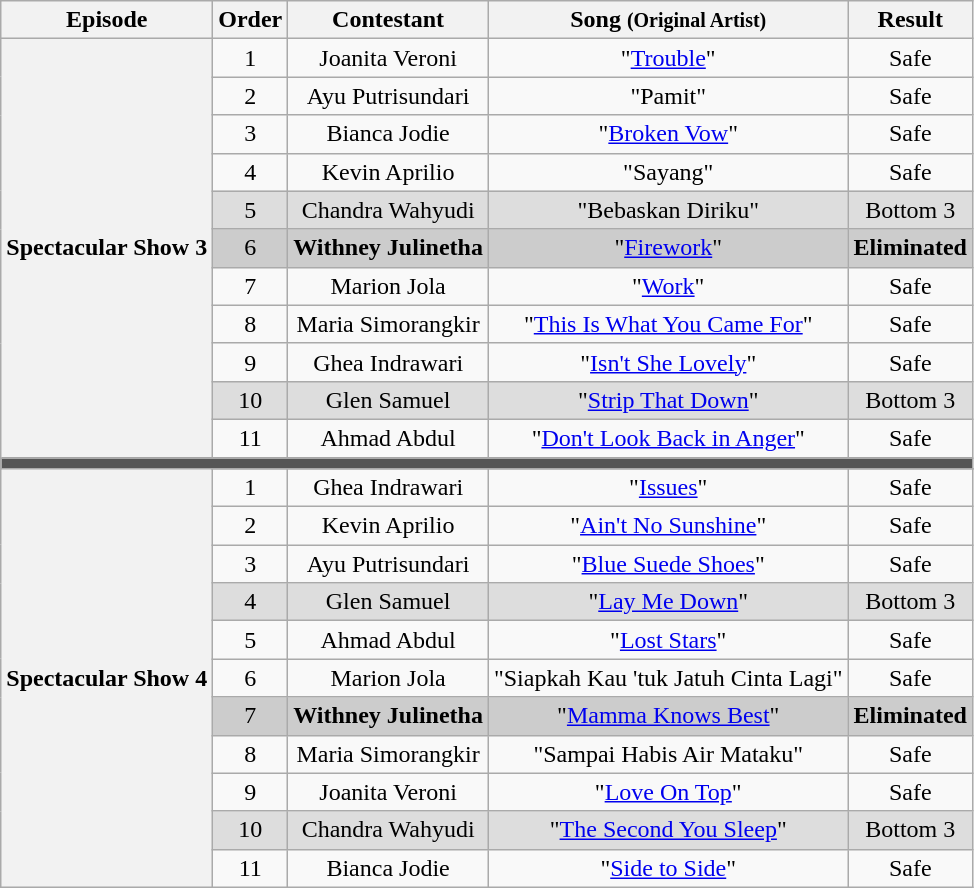<table class="wikitable" style="text-align:center;">
<tr>
<th>Episode</th>
<th>Order</th>
<th>Contestant</th>
<th>Song <small>(Original Artist)</small></th>
<th>Result</th>
</tr>
<tr>
<th rowspan="11" scope="row">Spectacular Show 3<br><small></small></th>
<td>1</td>
<td>Joanita Veroni</td>
<td>"<a href='#'>Trouble</a>" </td>
<td>Safe</td>
</tr>
<tr>
<td>2</td>
<td>Ayu Putrisundari</td>
<td>"Pamit" </td>
<td>Safe</td>
</tr>
<tr>
<td>3</td>
<td>Bianca Jodie</td>
<td>"<a href='#'>Broken Vow</a>" </td>
<td>Safe</td>
</tr>
<tr>
<td>4</td>
<td>Kevin Aprilio</td>
<td>"Sayang" </td>
<td>Safe</td>
</tr>
<tr style="background:#ddd;">
<td>5</td>
<td>Chandra Wahyudi</td>
<td>"Bebaskan Diriku" </td>
<td>Bottom 3</td>
</tr>
<tr style="background:#ccc;">
<td>6</td>
<td><strong>Withney Julinetha</strong></td>
<td>"<a href='#'>Firework</a>" </td>
<td><strong>Eliminated</strong></td>
</tr>
<tr>
<td>7</td>
<td>Marion Jola</td>
<td>"<a href='#'>Work</a>" </td>
<td>Safe</td>
</tr>
<tr>
<td>8</td>
<td>Maria Simorangkir</td>
<td>"<a href='#'>This Is What You Came For</a>" </td>
<td>Safe</td>
</tr>
<tr>
<td>9</td>
<td>Ghea Indrawari</td>
<td>"<a href='#'>Isn't She Lovely</a>" </td>
<td>Safe</td>
</tr>
<tr style="background:#ddd;">
<td>10</td>
<td>Glen Samuel</td>
<td>"<a href='#'>Strip That Down</a>" </td>
<td>Bottom 3</td>
</tr>
<tr>
<td>11</td>
<td>Ahmad Abdul</td>
<td>"<a href='#'>Don't Look Back in Anger</a>" </td>
<td>Safe</td>
</tr>
<tr>
<td colspan="12" style="background:#555;"></td>
</tr>
<tr>
<th rowspan="13" scope="row">Spectacular Show 4<br><small></small></th>
</tr>
<tr style="background:#ddd;">
</tr>
<tr>
<td>1</td>
<td>Ghea Indrawari</td>
<td>"<a href='#'>Issues</a>" </td>
<td>Safe</td>
</tr>
<tr>
<td>2</td>
<td>Kevin Aprilio</td>
<td>"<a href='#'>Ain't No Sunshine</a>" </td>
<td>Safe</td>
</tr>
<tr>
<td>3</td>
<td>Ayu Putrisundari</td>
<td>"<a href='#'>Blue Suede Shoes</a>" </td>
<td>Safe</td>
</tr>
<tr style="background:#ddd;">
<td>4</td>
<td>Glen Samuel</td>
<td>"<a href='#'>Lay Me Down</a>" </td>
<td>Bottom 3</td>
</tr>
<tr>
<td>5</td>
<td>Ahmad Abdul</td>
<td>"<a href='#'>Lost Stars</a>" </td>
<td>Safe</td>
</tr>
<tr>
<td>6</td>
<td>Marion Jola</td>
<td>"Siapkah Kau 'tuk Jatuh Cinta Lagi" </td>
<td>Safe</td>
</tr>
<tr style="background:#ccc;">
<td>7</td>
<td><strong>Withney Julinetha</strong></td>
<td>"<a href='#'>Mamma Knows Best</a>" </td>
<td><strong>Eliminated</strong></td>
</tr>
<tr>
<td>8</td>
<td>Maria Simorangkir</td>
<td>"Sampai Habis Air Mataku" </td>
<td>Safe</td>
</tr>
<tr>
<td>9</td>
<td>Joanita Veroni</td>
<td>"<a href='#'>Love On Top</a>" </td>
<td>Safe</td>
</tr>
<tr style="background:#ddd;">
<td>10</td>
<td>Chandra Wahyudi</td>
<td>"<a href='#'>The Second You Sleep</a>" </td>
<td>Bottom 3</td>
</tr>
<tr>
<td>11</td>
<td>Bianca Jodie</td>
<td>"<a href='#'>Side to Side</a>" </td>
<td>Safe</td>
</tr>
</table>
